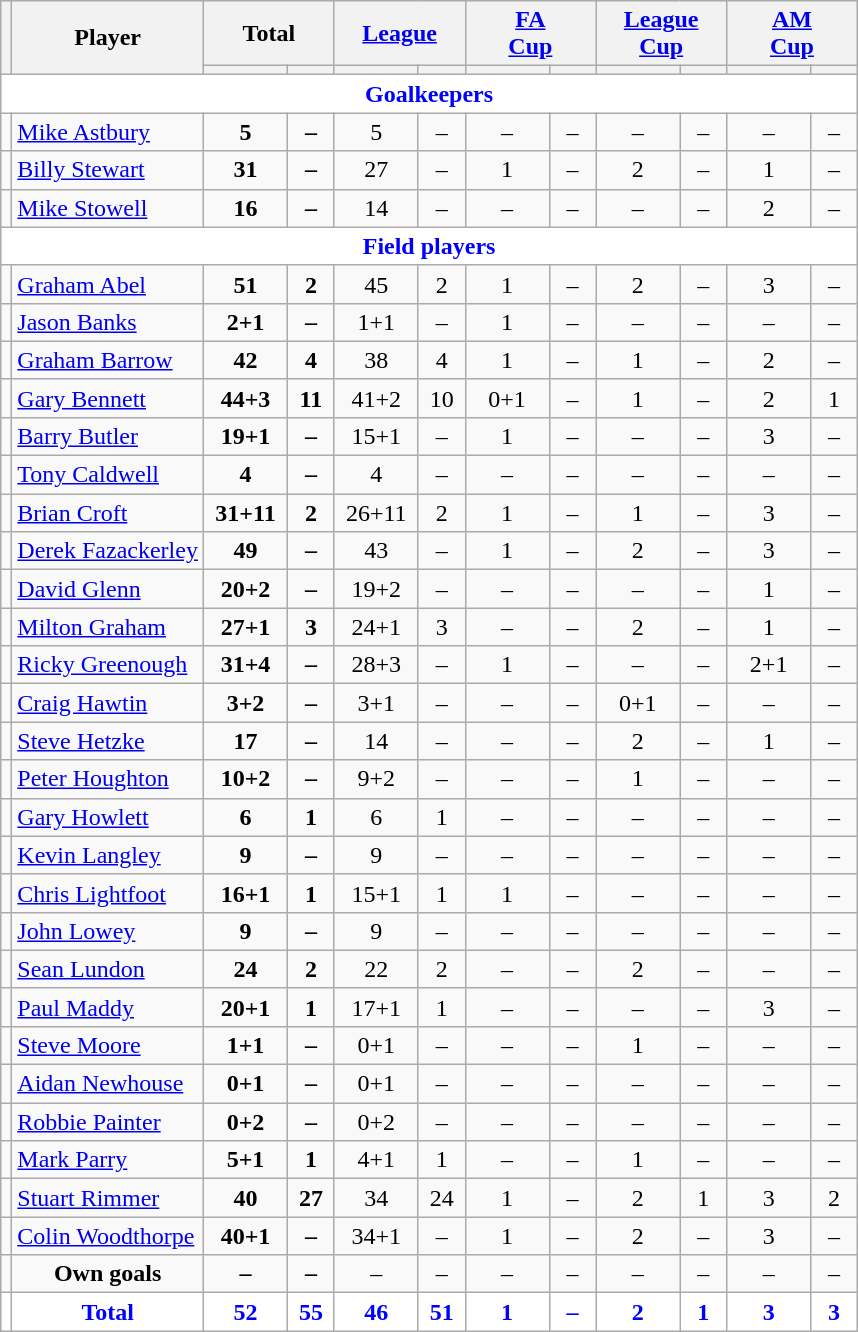<table class="wikitable"  style="text-align:center;">
<tr>
<th rowspan="2" style="font-size:80%;"></th>
<th rowspan="2">Player</th>
<th colspan="2">Total</th>
<th colspan="2"><a href='#'>League</a></th>
<th colspan="2"><a href='#'>FA<br>Cup</a></th>
<th colspan="2"><a href='#'>League<br>Cup</a></th>
<th colspan="2"><a href='#'>AM<br>Cup</a></th>
</tr>
<tr>
<th style="width: 50px; font-size:80%;"></th>
<th style="width: 25px; font-size:80%;"></th>
<th style="width: 50px; font-size:80%;"></th>
<th style="width: 25px; font-size:80%;"></th>
<th style="width: 50px; font-size:80%;"></th>
<th style="width: 25px; font-size:80%;"></th>
<th style="width: 50px; font-size:80%;"></th>
<th style="width: 25px; font-size:80%;"></th>
<th style="width: 50px; font-size:80%;"></th>
<th style="width: 25px; font-size:80%;"></th>
</tr>
<tr>
<td colspan="12" style="background:white; color:blue; text-align:center;"><strong>Goalkeepers</strong></td>
</tr>
<tr>
<td></td>
<td style="text-align:left;"><a href='#'>Mike Astbury</a></td>
<td><strong>5</strong></td>
<td><strong>–</strong></td>
<td>5</td>
<td>–</td>
<td>–</td>
<td>–</td>
<td>–</td>
<td>–</td>
<td>–</td>
<td>–</td>
</tr>
<tr>
<td></td>
<td style="text-align:left;"><a href='#'>Billy Stewart</a></td>
<td><strong>31</strong></td>
<td><strong>–</strong></td>
<td>27</td>
<td>–</td>
<td>1</td>
<td>–</td>
<td>2</td>
<td>–</td>
<td>1</td>
<td>–</td>
</tr>
<tr>
<td></td>
<td style="text-align:left;"><a href='#'>Mike Stowell</a></td>
<td><strong>16</strong></td>
<td><strong>–</strong></td>
<td>14</td>
<td>–</td>
<td>–</td>
<td>–</td>
<td>–</td>
<td>–</td>
<td>2</td>
<td>–</td>
</tr>
<tr>
<td colspan="12" style="background:white; color:blue; text-align:center;"><strong>Field players</strong></td>
</tr>
<tr>
<td></td>
<td style="text-align:left;"><a href='#'>Graham Abel</a></td>
<td><strong>51</strong></td>
<td><strong>2</strong></td>
<td>45</td>
<td>2</td>
<td>1</td>
<td>–</td>
<td>2</td>
<td>–</td>
<td>3</td>
<td>–</td>
</tr>
<tr>
<td></td>
<td style="text-align:left;"><a href='#'>Jason Banks</a></td>
<td><strong>2+1</strong></td>
<td><strong>–</strong></td>
<td>1+1</td>
<td>–</td>
<td>1</td>
<td>–</td>
<td>–</td>
<td>–</td>
<td>–</td>
<td>–</td>
</tr>
<tr>
<td></td>
<td style="text-align:left;"><a href='#'>Graham Barrow</a></td>
<td><strong>42</strong></td>
<td><strong>4</strong></td>
<td>38</td>
<td>4</td>
<td>1</td>
<td>–</td>
<td>1</td>
<td>–</td>
<td>2</td>
<td>–</td>
</tr>
<tr>
<td></td>
<td style="text-align:left;"><a href='#'>Gary Bennett</a></td>
<td><strong>44+3</strong></td>
<td><strong>11</strong></td>
<td>41+2</td>
<td>10</td>
<td>0+1</td>
<td>–</td>
<td>1</td>
<td>–</td>
<td>2</td>
<td>1</td>
</tr>
<tr>
<td></td>
<td style="text-align:left;"><a href='#'>Barry Butler</a></td>
<td><strong>19+1</strong></td>
<td><strong>–</strong></td>
<td>15+1</td>
<td>–</td>
<td>1</td>
<td>–</td>
<td>–</td>
<td>–</td>
<td>3</td>
<td>–</td>
</tr>
<tr>
<td></td>
<td style="text-align:left;"><a href='#'>Tony Caldwell</a></td>
<td><strong>4</strong></td>
<td><strong>–</strong></td>
<td>4</td>
<td>–</td>
<td>–</td>
<td>–</td>
<td>–</td>
<td>–</td>
<td>–</td>
<td>–</td>
</tr>
<tr>
<td></td>
<td style="text-align:left;"><a href='#'>Brian Croft</a></td>
<td><strong>31+11</strong></td>
<td><strong>2</strong></td>
<td>26+11</td>
<td>2</td>
<td>1</td>
<td>–</td>
<td>1</td>
<td>–</td>
<td>3</td>
<td>–</td>
</tr>
<tr>
<td></td>
<td style="text-align:left;"><a href='#'>Derek Fazackerley</a></td>
<td><strong>49</strong></td>
<td><strong>–</strong></td>
<td>43</td>
<td>–</td>
<td>1</td>
<td>–</td>
<td>2</td>
<td>–</td>
<td>3</td>
<td>–</td>
</tr>
<tr>
<td></td>
<td style="text-align:left;"><a href='#'>David Glenn</a></td>
<td><strong>20+2</strong></td>
<td><strong>–</strong></td>
<td>19+2</td>
<td>–</td>
<td>–</td>
<td>–</td>
<td>–</td>
<td>–</td>
<td>1</td>
<td>–</td>
</tr>
<tr>
<td></td>
<td style="text-align:left;"><a href='#'>Milton Graham</a></td>
<td><strong>27+1</strong></td>
<td><strong>3</strong></td>
<td>24+1</td>
<td>3</td>
<td>–</td>
<td>–</td>
<td>2</td>
<td>–</td>
<td>1</td>
<td>–</td>
</tr>
<tr>
<td></td>
<td style="text-align:left;"><a href='#'>Ricky Greenough</a></td>
<td><strong>31+4</strong></td>
<td><strong>–</strong></td>
<td>28+3</td>
<td>–</td>
<td>1</td>
<td>–</td>
<td>–</td>
<td>–</td>
<td>2+1</td>
<td>–</td>
</tr>
<tr>
<td></td>
<td style="text-align:left;"><a href='#'>Craig Hawtin</a></td>
<td><strong>3+2</strong></td>
<td><strong>–</strong></td>
<td>3+1</td>
<td>–</td>
<td>–</td>
<td>–</td>
<td>0+1</td>
<td>–</td>
<td>–</td>
<td>–</td>
</tr>
<tr>
<td></td>
<td style="text-align:left;"><a href='#'>Steve Hetzke</a></td>
<td><strong>17</strong></td>
<td><strong>–</strong></td>
<td>14</td>
<td>–</td>
<td>–</td>
<td>–</td>
<td>2</td>
<td>–</td>
<td>1</td>
<td>–</td>
</tr>
<tr>
<td></td>
<td style="text-align:left;"><a href='#'>Peter Houghton</a></td>
<td><strong>10+2</strong></td>
<td><strong>–</strong></td>
<td>9+2</td>
<td>–</td>
<td>–</td>
<td>–</td>
<td>1</td>
<td>–</td>
<td>–</td>
<td>–</td>
</tr>
<tr>
<td></td>
<td style="text-align:left;"><a href='#'>Gary Howlett</a></td>
<td><strong>6</strong></td>
<td><strong>1</strong></td>
<td>6</td>
<td>1</td>
<td>–</td>
<td>–</td>
<td>–</td>
<td>–</td>
<td>–</td>
<td>–</td>
</tr>
<tr>
<td></td>
<td style="text-align:left;"><a href='#'>Kevin Langley</a></td>
<td><strong>9</strong></td>
<td><strong>–</strong></td>
<td>9</td>
<td>–</td>
<td>–</td>
<td>–</td>
<td>–</td>
<td>–</td>
<td>–</td>
<td>–</td>
</tr>
<tr>
<td></td>
<td style="text-align:left;"><a href='#'>Chris Lightfoot</a></td>
<td><strong>16+1</strong></td>
<td><strong>1</strong></td>
<td>15+1</td>
<td>1</td>
<td>1</td>
<td>–</td>
<td>–</td>
<td>–</td>
<td>–</td>
<td>–</td>
</tr>
<tr>
<td></td>
<td style="text-align:left;"><a href='#'>John Lowey</a></td>
<td><strong>9</strong></td>
<td><strong>–</strong></td>
<td>9</td>
<td>–</td>
<td>–</td>
<td>–</td>
<td>–</td>
<td>–</td>
<td>–</td>
<td>–</td>
</tr>
<tr>
<td></td>
<td style="text-align:left;"><a href='#'>Sean Lundon</a></td>
<td><strong>24</strong></td>
<td><strong>2</strong></td>
<td>22</td>
<td>2</td>
<td>–</td>
<td>–</td>
<td>2</td>
<td>–</td>
<td>–</td>
<td>–</td>
</tr>
<tr>
<td></td>
<td style="text-align:left;"><a href='#'>Paul Maddy</a></td>
<td><strong>20+1</strong></td>
<td><strong>1</strong></td>
<td>17+1</td>
<td>1</td>
<td>–</td>
<td>–</td>
<td>–</td>
<td>–</td>
<td>3</td>
<td>–</td>
</tr>
<tr>
<td></td>
<td style="text-align:left;"><a href='#'>Steve Moore</a></td>
<td><strong>1+1</strong></td>
<td><strong>–</strong></td>
<td>0+1</td>
<td>–</td>
<td>–</td>
<td>–</td>
<td>1</td>
<td>–</td>
<td>–</td>
<td>–</td>
</tr>
<tr>
<td></td>
<td style="text-align:left;"><a href='#'>Aidan Newhouse</a></td>
<td><strong>0+1</strong></td>
<td><strong>–</strong></td>
<td>0+1</td>
<td>–</td>
<td>–</td>
<td>–</td>
<td>–</td>
<td>–</td>
<td>–</td>
<td>–</td>
</tr>
<tr>
<td></td>
<td style="text-align:left;"><a href='#'>Robbie Painter</a></td>
<td><strong>0+2</strong></td>
<td><strong>–</strong></td>
<td>0+2</td>
<td>–</td>
<td>–</td>
<td>–</td>
<td>–</td>
<td>–</td>
<td>–</td>
<td>–</td>
</tr>
<tr>
<td></td>
<td style="text-align:left;"><a href='#'>Mark Parry</a></td>
<td><strong>5+1</strong></td>
<td><strong>1</strong></td>
<td>4+1</td>
<td>1</td>
<td>–</td>
<td>–</td>
<td>1</td>
<td>–</td>
<td>–</td>
<td>–</td>
</tr>
<tr>
<td></td>
<td style="text-align:left;"><a href='#'>Stuart Rimmer</a></td>
<td><strong>40</strong></td>
<td><strong>27</strong></td>
<td>34</td>
<td>24</td>
<td>1</td>
<td>–</td>
<td>2</td>
<td>1</td>
<td>3</td>
<td>2</td>
</tr>
<tr>
<td></td>
<td style="text-align:left;"><a href='#'>Colin Woodthorpe</a></td>
<td><strong>40+1</strong></td>
<td><strong>–</strong></td>
<td>34+1</td>
<td>–</td>
<td>1</td>
<td>–</td>
<td>2</td>
<td>–</td>
<td>3</td>
<td>–</td>
</tr>
<tr>
<td></td>
<td><strong>Own goals</strong></td>
<td><strong>–</strong></td>
<td><strong>–</strong></td>
<td>–</td>
<td>–</td>
<td>–</td>
<td>–</td>
<td>–</td>
<td>–</td>
<td>–</td>
<td>–</td>
</tr>
<tr style="background:white; color:blue; text-align:center;">
<td></td>
<td><strong>Total</strong></td>
<td><strong>52</strong></td>
<td><strong>55</strong></td>
<td><strong>46</strong></td>
<td><strong>51</strong></td>
<td><strong>1</strong></td>
<td><strong>–</strong></td>
<td><strong>2</strong></td>
<td><strong>1</strong></td>
<td><strong>3</strong></td>
<td><strong>3</strong></td>
</tr>
</table>
